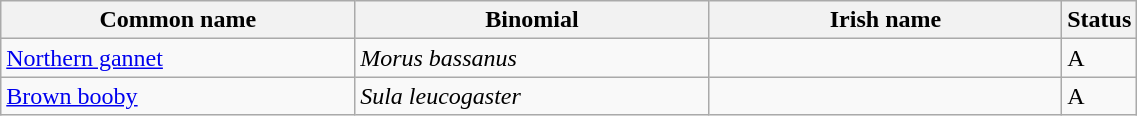<table width=60% class="wikitable">
<tr>
<th width=32%>Common name</th>
<th width=32%>Binomial</th>
<th width=32%>Irish name</th>
<th width=4%>Status</th>
</tr>
<tr>
<td><a href='#'>Northern gannet</a></td>
<td><em>Morus bassanus</em></td>
<td></td>
<td>A</td>
</tr>
<tr>
<td><a href='#'>Brown booby</a></td>
<td><em>Sula leucogaster</em></td>
<td></td>
<td>A</td>
</tr>
</table>
